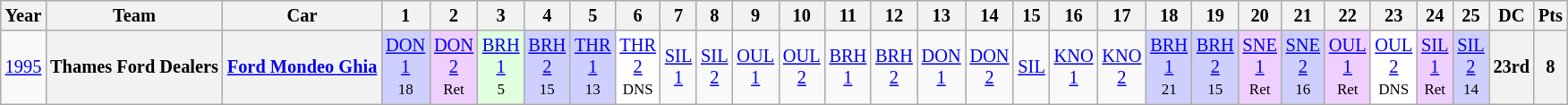<table class="wikitable" style="text-align:center; font-size:85%">
<tr>
<th>Year</th>
<th>Team</th>
<th>Car</th>
<th>1</th>
<th>2</th>
<th>3</th>
<th>4</th>
<th>5</th>
<th>6</th>
<th>7</th>
<th>8</th>
<th>9</th>
<th>10</th>
<th>11</th>
<th>12</th>
<th>13</th>
<th>14</th>
<th>15</th>
<th>16</th>
<th>17</th>
<th>18</th>
<th>19</th>
<th>20</th>
<th>21</th>
<th>22</th>
<th>23</th>
<th>24</th>
<th>25</th>
<th>DC</th>
<th>Pts</th>
</tr>
<tr>
<td><a href='#'>1995</a></td>
<th nowrap>Thames Ford Dealers</th>
<th nowrap><a href='#'>Ford Mondeo Ghia</a></th>
<td style="background:#CFCFFF;"><a href='#'>DON<br>1</a><br><small>18</small></td>
<td style="background:#EFCFFF;"><a href='#'>DON<br>2</a><br><small>Ret</small></td>
<td style="background:#DFFFDF;"><a href='#'>BRH<br>1</a><br><small>5</small></td>
<td style="background:#CFCFFF;"><a href='#'>BRH<br>2</a><br><small>15</small></td>
<td style="background:#CFCFFF;"><a href='#'>THR<br>1</a><br><small>13</small></td>
<td style="background:#FFFFFF;"><a href='#'>THR<br>2</a><br><small>DNS</small></td>
<td><a href='#'>SIL<br>1</a></td>
<td><a href='#'>SIL<br>2</a></td>
<td><a href='#'>OUL<br>1</a></td>
<td><a href='#'>OUL<br>2</a></td>
<td><a href='#'>BRH<br>1</a></td>
<td><a href='#'>BRH<br>2</a></td>
<td><a href='#'>DON<br>1</a></td>
<td><a href='#'>DON<br>2</a></td>
<td><a href='#'>SIL</a></td>
<td><a href='#'>KNO<br>1</a></td>
<td><a href='#'>KNO<br>2</a></td>
<td style="background:#CFCFFF;"><a href='#'>BRH<br>1</a><br><small>21</small></td>
<td style="background:#CFCFFF;"><a href='#'>BRH<br>2</a><br><small>15</small></td>
<td style="background:#EFCFFF;"><a href='#'>SNE<br>1</a><br><small>Ret</small></td>
<td style="background:#CFCFFF;"><a href='#'>SNE<br>2</a><br><small>16</small></td>
<td style="background:#EFCFFF;"><a href='#'>OUL<br>1</a><br><small>Ret</small></td>
<td style="background:#FFFFFF;"><a href='#'>OUL<br>2</a><br><small>DNS</small></td>
<td style="background:#EFCFFF;"><a href='#'>SIL<br>1</a><br><small>Ret</small></td>
<td style="background:#CFCFFF;"><a href='#'>SIL<br>2</a><br><small>14</small></td>
<th>23rd</th>
<th>8</th>
</tr>
</table>
